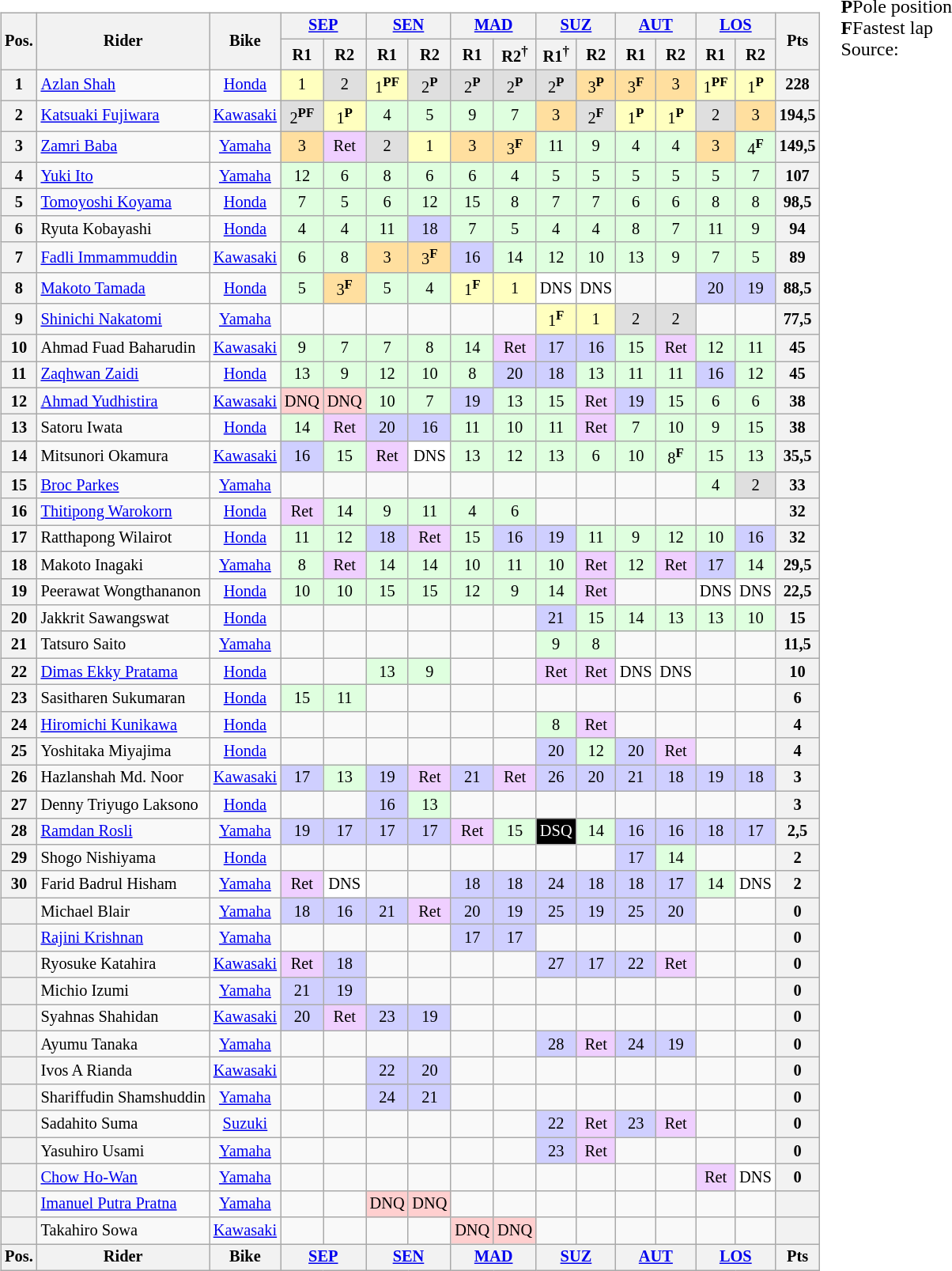<table>
<tr>
<td><br><table class="wikitable" style="font-size:85%; text-align:center;">
<tr>
<th rowspan="2">Pos.</th>
<th rowspan="2">Rider</th>
<th rowspan="2">Bike</th>
<th colspan="2"><a href='#'>SEP</a><br></th>
<th colspan="2"><a href='#'>SEN</a><br></th>
<th colspan="2"><a href='#'>MAD</a><br></th>
<th colspan="2"><a href='#'>SUZ</a><br></th>
<th colspan="2"><a href='#'>AUT</a><br></th>
<th colspan="2"><a href='#'>LOS</a><br></th>
<th rowspan="2">Pts</th>
</tr>
<tr>
<th>R1</th>
<th>R2</th>
<th>R1</th>
<th>R2</th>
<th>R1</th>
<th>R2<sup>†</sup></th>
<th>R1<sup>†</sup></th>
<th>R2</th>
<th>R1</th>
<th>R2</th>
<th>R1</th>
<th>R2</th>
</tr>
<tr>
<th>1</th>
<td align="left"> <a href='#'>Azlan Shah</a></td>
<td><a href='#'>Honda</a></td>
<td style="background:#ffffbf;">1</td>
<td style="background:#dfdfdf;">2</td>
<td style="background:#ffffbf;">1<sup><strong>PF</strong></sup></td>
<td style="background:#dfdfdf;">2<sup><strong>P</strong></sup></td>
<td style="background:#dfdfdf;">2<sup><strong>P</strong></sup></td>
<td style="background:#dfdfdf;">2<sup><strong>P</strong></sup></td>
<td style="background:#dfdfdf;">2<sup><strong>P</strong></sup></td>
<td style="background:#ffdf9f;">3<sup><strong>P</strong></sup></td>
<td style="background:#ffdf9f;">3<sup><strong>F</strong></sup></td>
<td style="background:#ffdf9f;">3</td>
<td style="background:#ffffbf;">1<sup><strong>PF</strong></sup></td>
<td style="background:#ffffbf;">1<sup><strong>P</strong></sup></td>
<th>228</th>
</tr>
<tr>
<th>2</th>
<td align="left"> <a href='#'>Katsuaki Fujiwara</a></td>
<td><a href='#'>Kawasaki</a></td>
<td style="background:#dfdfdf;">2<sup><strong>PF</strong></sup></td>
<td style="background:#ffffbf;">1<sup><strong>P</strong></sup></td>
<td style="background:#dfffdf;">4</td>
<td style="background:#dfffdf;">5</td>
<td style="background:#dfffdf;">9</td>
<td style="background:#dfffdf;">7</td>
<td style="background:#ffdf9f;">3</td>
<td style="background:#dfdfdf;">2<sup><strong>F</strong></sup></td>
<td style="background:#ffffbf;">1<sup><strong>P</strong></sup></td>
<td style="background:#ffffbf;">1<sup><strong>P</strong></sup></td>
<td style="background:#dfdfdf;">2</td>
<td style="background:#ffdf9f;">3</td>
<th>194,5</th>
</tr>
<tr>
<th>3</th>
<td align="left"> <a href='#'>Zamri Baba</a></td>
<td><a href='#'>Yamaha</a></td>
<td style="background:#ffdf9f;">3</td>
<td style="background:#efcfff;">Ret</td>
<td style="background:#dfdfdf;">2</td>
<td style="background:#ffffbf;">1</td>
<td style="background:#ffdf9f;">3</td>
<td style="background:#ffdf9f;">3<sup><strong>F</strong></sup></td>
<td style="background:#dfffdf;">11</td>
<td style="background:#dfffdf;">9</td>
<td style="background:#dfffdf;">4</td>
<td style="background:#dfffdf;">4</td>
<td style="background:#ffdf9f;">3</td>
<td style="background:#dfffdf;">4<sup><strong>F</strong></sup></td>
<th>149,5</th>
</tr>
<tr>
<th>4</th>
<td align="left"> <a href='#'>Yuki Ito</a></td>
<td><a href='#'>Yamaha</a></td>
<td style="background:#dfffdf;">12</td>
<td style="background:#dfffdf;">6</td>
<td style="background:#dfffdf;">8</td>
<td style="background:#dfffdf;">6</td>
<td style="background:#dfffdf;">6</td>
<td style="background:#dfffdf;">4</td>
<td style="background:#dfffdf;">5</td>
<td style="background:#dfffdf;">5</td>
<td style="background:#dfffdf;">5</td>
<td style="background:#dfffdf;">5</td>
<td style="background:#dfffdf;">5</td>
<td style="background:#dfffdf;">7</td>
<th>107</th>
</tr>
<tr>
<th>5</th>
<td align="left"> <a href='#'>Tomoyoshi Koyama</a></td>
<td><a href='#'>Honda</a></td>
<td style="background:#dfffdf;">7</td>
<td style="background:#dfffdf;">5</td>
<td style="background:#dfffdf;">6</td>
<td style="background:#dfffdf;">12</td>
<td style="background:#dfffdf;">15</td>
<td style="background:#dfffdf;">8</td>
<td style="background:#dfffdf;">7</td>
<td style="background:#dfffdf;">7</td>
<td style="background:#dfffdf;">6</td>
<td style="background:#dfffdf;">6</td>
<td style="background:#dfffdf;">8</td>
<td style="background:#dfffdf;">8</td>
<th>98,5</th>
</tr>
<tr>
<th>6</th>
<td align="left"> Ryuta Kobayashi</td>
<td><a href='#'>Honda</a></td>
<td style="background:#dfffdf;">4</td>
<td style="background:#dfffdf;">4</td>
<td style="background:#dfffdf;">11</td>
<td style="background:#cfcfff;">18</td>
<td style="background:#dfffdf;">7</td>
<td style="background:#dfffdf;">5</td>
<td style="background:#dfffdf;">4</td>
<td style="background:#dfffdf;">4</td>
<td style="background:#dfffdf;">8</td>
<td style="background:#dfffdf;">7</td>
<td style="background:#dfffdf;">11</td>
<td style="background:#dfffdf;">9</td>
<th>94</th>
</tr>
<tr>
<th>7</th>
<td align="left"> <a href='#'>Fadli Immammuddin</a></td>
<td><a href='#'>Kawasaki</a></td>
<td style="background:#dfffdf;">6</td>
<td style="background:#dfffdf;">8</td>
<td style="background:#ffdf9f;">3</td>
<td style="background:#ffdf9f;">3<sup><strong>F</strong></sup></td>
<td style="background:#cfcfff;">16</td>
<td style="background:#dfffdf;">14</td>
<td style="background:#dfffdf;">12</td>
<td style="background:#dfffdf;">10</td>
<td style="background:#dfffdf;">13</td>
<td style="background:#dfffdf;">9</td>
<td style="background:#dfffdf;">7</td>
<td style="background:#dfffdf;">5</td>
<th>89</th>
</tr>
<tr>
<th>8</th>
<td align="left"> <a href='#'>Makoto Tamada</a></td>
<td><a href='#'>Honda</a></td>
<td style="background:#dfffdf;">5</td>
<td style="background:#ffdf9f;">3<sup><strong>F</strong></sup></td>
<td style="background:#dfffdf;">5</td>
<td style="background:#dfffdf;">4</td>
<td style="background:#ffffbf;">1<sup><strong>F</strong></sup></td>
<td style="background:#ffffbf;">1</td>
<td style="background:#ffffff;">DNS</td>
<td style="background:#ffffff;">DNS</td>
<td></td>
<td></td>
<td style="background:#cfcfff;">20</td>
<td style="background:#cfcfff;">19</td>
<th>88,5</th>
</tr>
<tr>
<th>9</th>
<td align="left"> <a href='#'>Shinichi Nakatomi</a></td>
<td><a href='#'>Yamaha</a></td>
<td></td>
<td></td>
<td></td>
<td></td>
<td></td>
<td></td>
<td style="background:#ffffbf;">1<sup><strong>F</strong></sup></td>
<td style="background:#ffffbf;">1</td>
<td style="background:#dfdfdf;">2</td>
<td style="background:#dfdfdf;">2</td>
<td></td>
<td></td>
<th>77,5</th>
</tr>
<tr>
<th>10</th>
<td align="left"> Ahmad Fuad Baharudin</td>
<td><a href='#'>Kawasaki</a></td>
<td style="background:#dfffdf;">9</td>
<td style="background:#dfffdf;">7</td>
<td style="background:#dfffdf;">7</td>
<td style="background:#dfffdf;">8</td>
<td style="background:#dfffdf;">14</td>
<td style="background:#efcfff;">Ret</td>
<td style="background:#cfcfff;">17</td>
<td style="background:#cfcfff;">16</td>
<td style="background:#dfffdf;">15</td>
<td style="background:#efcfff;">Ret</td>
<td style="background:#dfffdf;">12</td>
<td style="background:#dfffdf;">11</td>
<th>45</th>
</tr>
<tr>
<th>11</th>
<td align="left"> <a href='#'>Zaqhwan Zaidi</a></td>
<td><a href='#'>Honda</a></td>
<td style="background:#dfffdf;">13</td>
<td style="background:#dfffdf;">9</td>
<td style="background:#dfffdf;">12</td>
<td style="background:#dfffdf;">10</td>
<td style="background:#dfffdf;">8</td>
<td style="background:#cfcfff;">20</td>
<td style="background:#cfcfff;">18</td>
<td style="background:#dfffdf;">13</td>
<td style="background:#dfffdf;">11</td>
<td style="background:#dfffdf;">11</td>
<td style="background:#cfcfff;">16</td>
<td style="background:#dfffdf;">12</td>
<th>45</th>
</tr>
<tr>
<th>12</th>
<td align="left"> <a href='#'>Ahmad Yudhistira</a></td>
<td><a href='#'>Kawasaki</a></td>
<td style="background:#ffcfcf;">DNQ</td>
<td style="background:#ffcfcf;">DNQ</td>
<td style="background:#dfffdf;">10</td>
<td style="background:#dfffdf;">7</td>
<td style="background:#cfcfff;">19</td>
<td style="background:#dfffdf;">13</td>
<td style="background:#dfffdf;">15</td>
<td style="background:#efcfff;">Ret</td>
<td style="background:#cfcfff;">19</td>
<td style="background:#dfffdf;">15</td>
<td style="background:#dfffdf;">6</td>
<td style="background:#dfffdf;">6</td>
<th>38</th>
</tr>
<tr>
<th>13</th>
<td align="left"> Satoru Iwata</td>
<td><a href='#'>Honda</a></td>
<td style="background:#dfffdf;">14</td>
<td style="background:#efcfff;">Ret</td>
<td style="background:#cfcfff;">20</td>
<td style="background:#cfcfff;">16</td>
<td style="background:#dfffdf;">11</td>
<td style="background:#dfffdf;">10</td>
<td style="background:#dfffdf;">11</td>
<td style="background:#efcfff;">Ret</td>
<td style="background:#dfffdf;">7</td>
<td style="background:#dfffdf;">10</td>
<td style="background:#dfffdf;">9</td>
<td style="background:#dfffdf;">15</td>
<th>38</th>
</tr>
<tr>
<th>14</th>
<td align="left"> Mitsunori Okamura</td>
<td><a href='#'>Kawasaki</a></td>
<td style="background:#cfcfff;">16</td>
<td style="background:#dfffdf;">15</td>
<td style="background:#efcfff;">Ret</td>
<td style="background:#ffffff;">DNS</td>
<td style="background:#dfffdf;">13</td>
<td style="background:#dfffdf;">12</td>
<td style="background:#dfffdf;">13</td>
<td style="background:#dfffdf;">6</td>
<td style="background:#dfffdf;">10</td>
<td style="background:#dfffdf;">8<sup><strong>F</strong></sup></td>
<td style="background:#dfffdf;">15</td>
<td style="background:#dfffdf;">13</td>
<th>35,5</th>
</tr>
<tr>
<th>15</th>
<td align="left"> <a href='#'>Broc Parkes</a></td>
<td><a href='#'>Yamaha</a></td>
<td></td>
<td></td>
<td></td>
<td></td>
<td></td>
<td></td>
<td></td>
<td></td>
<td></td>
<td></td>
<td style="background:#dfffdf;">4</td>
<td style="background:#dfdfdf;">2</td>
<th>33</th>
</tr>
<tr>
<th>16</th>
<td align="left"> <a href='#'>Thitipong Warokorn</a></td>
<td><a href='#'>Honda</a></td>
<td style="background:#efcfff;">Ret</td>
<td style="background:#dfffdf;">14</td>
<td style="background:#dfffdf;">9</td>
<td style="background:#dfffdf;">11</td>
<td style="background:#dfffdf;">4</td>
<td style="background:#dfffdf;">6</td>
<td></td>
<td></td>
<td></td>
<td></td>
<td></td>
<td></td>
<th>32</th>
</tr>
<tr>
<th>17</th>
<td align="left"> Ratthapong Wilairot</td>
<td><a href='#'>Honda</a></td>
<td style="background:#dfffdf;">11</td>
<td style="background:#dfffdf;">12</td>
<td style="background:#cfcfff;">18</td>
<td style="background:#efcfff;">Ret</td>
<td style="background:#dfffdf;">15</td>
<td style="background:#cfcfff;">16</td>
<td style="background:#cfcfff;">19</td>
<td style="background:#dfffdf;">11</td>
<td style="background:#dfffdf;">9</td>
<td style="background:#dfffdf;">12</td>
<td style="background:#dfffdf;">10</td>
<td style="background:#cfcfff;">16</td>
<th>32</th>
</tr>
<tr>
<th>18</th>
<td align="left"> Makoto Inagaki</td>
<td><a href='#'>Yamaha</a></td>
<td style="background:#dfffdf;">8</td>
<td style="background:#efcfff;">Ret</td>
<td style="background:#dfffdf;">14</td>
<td style="background:#dfffdf;">14</td>
<td style="background:#dfffdf;">10</td>
<td style="background:#dfffdf;">11</td>
<td style="background:#dfffdf;">10</td>
<td style="background:#efcfff;">Ret</td>
<td style="background:#dfffdf;">12</td>
<td style="background:#efcfff;">Ret</td>
<td style="background:#cfcfff;">17</td>
<td style="background:#dfffdf;">14</td>
<th>29,5</th>
</tr>
<tr>
<th>19</th>
<td align="left"> Peerawat Wongthananon</td>
<td><a href='#'>Honda</a></td>
<td style="background:#dfffdf;">10</td>
<td style="background:#dfffdf;">10</td>
<td style="background:#dfffdf;">15</td>
<td style="background:#dfffdf;">15</td>
<td style="background:#dfffdf;">12</td>
<td style="background:#dfffdf;">9</td>
<td style="background:#dfffdf;">14</td>
<td style="background:#efcfff;">Ret</td>
<td></td>
<td></td>
<td style="background:#ffffff;">DNS</td>
<td style="background:#ffffff;">DNS</td>
<th>22,5</th>
</tr>
<tr>
<th>20</th>
<td align="left"> Jakkrit Sawangswat</td>
<td><a href='#'>Honda</a></td>
<td></td>
<td></td>
<td></td>
<td></td>
<td></td>
<td></td>
<td style="background:#cfcfff;">21</td>
<td style="background:#dfffdf;">15</td>
<td style="background:#dfffdf;">14</td>
<td style="background:#dfffdf;">13</td>
<td style="background:#dfffdf;">13</td>
<td style="background:#dfffdf;">10</td>
<th>15</th>
</tr>
<tr>
<th>21</th>
<td align="left"> Tatsuro Saito</td>
<td><a href='#'>Yamaha</a></td>
<td></td>
<td></td>
<td></td>
<td></td>
<td></td>
<td></td>
<td style="background:#dfffdf;">9</td>
<td style="background:#dfffdf;">8</td>
<td></td>
<td></td>
<td></td>
<td></td>
<th>11,5</th>
</tr>
<tr>
<th>22</th>
<td align="left"> <a href='#'>Dimas Ekky Pratama</a></td>
<td><a href='#'>Honda</a></td>
<td></td>
<td></td>
<td style="background:#dfffdf;">13</td>
<td style="background:#dfffdf;">9</td>
<td></td>
<td></td>
<td style="background:#efcfff;">Ret</td>
<td style="background:#efcfff;">Ret</td>
<td style="background:#ffffff;">DNS</td>
<td style="background:#ffffff;">DNS</td>
<td></td>
<td></td>
<th>10</th>
</tr>
<tr>
<th>23</th>
<td align="left"> Sasitharen Sukumaran</td>
<td><a href='#'>Honda</a></td>
<td style="background:#dfffdf;">15</td>
<td style="background:#dfffdf;">11</td>
<td></td>
<td></td>
<td></td>
<td></td>
<td></td>
<td></td>
<td></td>
<td></td>
<td></td>
<td></td>
<th>6</th>
</tr>
<tr>
<th>24</th>
<td align="left"> <a href='#'>Hiromichi Kunikawa</a></td>
<td><a href='#'>Honda</a></td>
<td></td>
<td></td>
<td></td>
<td></td>
<td></td>
<td></td>
<td style="background:#dfffdf;">8</td>
<td style="background:#efcfff;">Ret</td>
<td></td>
<td></td>
<td></td>
<td></td>
<th>4</th>
</tr>
<tr>
<th>25</th>
<td align="left"> Yoshitaka Miyajima</td>
<td><a href='#'>Honda</a></td>
<td></td>
<td></td>
<td></td>
<td></td>
<td></td>
<td></td>
<td style="background:#cfcfff;">20</td>
<td style="background:#dfffdf;">12</td>
<td style="background:#cfcfff;">20</td>
<td style="background:#efcfff;">Ret</td>
<td></td>
<td></td>
<th>4</th>
</tr>
<tr>
<th>26</th>
<td align="left"> Hazlanshah Md. Noor</td>
<td><a href='#'>Kawasaki</a></td>
<td style="background:#cfcfff;">17</td>
<td style="background:#dfffdf;">13</td>
<td style="background:#cfcfff;">19</td>
<td style="background:#efcfff;">Ret</td>
<td style="background:#cfcfff;">21</td>
<td style="background:#efcfff;">Ret</td>
<td style="background:#cfcfff;">26</td>
<td style="background:#cfcfff;">20</td>
<td style="background:#cfcfff;">21</td>
<td style="background:#cfcfff;">18</td>
<td style="background:#cfcfff;">19</td>
<td style="background:#cfcfff;">18</td>
<th>3</th>
</tr>
<tr>
<th>27</th>
<td align="left"> Denny Triyugo Laksono</td>
<td><a href='#'>Honda</a></td>
<td></td>
<td></td>
<td style="background:#cfcfff;">16</td>
<td style="background:#dfffdf;">13</td>
<td></td>
<td></td>
<td></td>
<td></td>
<td></td>
<td></td>
<td></td>
<td></td>
<th>3</th>
</tr>
<tr>
<th>28</th>
<td align="left"> <a href='#'>Ramdan Rosli</a></td>
<td><a href='#'>Yamaha</a></td>
<td style="background:#cfcfff;">19</td>
<td style="background:#cfcfff;">17</td>
<td style="background:#cfcfff;">17</td>
<td style="background:#cfcfff;">17</td>
<td style="background:#efcfff;">Ret</td>
<td style="background:#dfffdf;">15</td>
<td style="background:black; color:white;">DSQ</td>
<td style="background:#dfffdf;">14</td>
<td style="background:#cfcfff;">16</td>
<td style="background:#cfcfff;">16</td>
<td style="background:#cfcfff;">18</td>
<td style="background:#cfcfff;">17</td>
<th>2,5</th>
</tr>
<tr>
<th>29</th>
<td align="left"> Shogo Nishiyama</td>
<td><a href='#'>Honda</a></td>
<td></td>
<td></td>
<td></td>
<td></td>
<td></td>
<td></td>
<td></td>
<td></td>
<td style="background:#cfcfff;">17</td>
<td style="background:#dfffdf;">14</td>
<td></td>
<td></td>
<th>2</th>
</tr>
<tr>
<th>30</th>
<td align="left"> Farid Badrul Hisham</td>
<td><a href='#'>Yamaha</a></td>
<td style="background:#efcfff;">Ret</td>
<td style="background:#ffffff;">DNS</td>
<td></td>
<td></td>
<td style="background:#cfcfff;">18</td>
<td style="background:#cfcfff;">18</td>
<td style="background:#cfcfff;">24</td>
<td style="background:#cfcfff;">18</td>
<td style="background:#cfcfff;">18</td>
<td style="background:#cfcfff;">17</td>
<td style="background:#dfffdf;">14</td>
<td style="background:#ffffff;">DNS</td>
<th>2</th>
</tr>
<tr>
<th></th>
<td align="left"> Michael Blair</td>
<td><a href='#'>Yamaha</a></td>
<td style="background:#cfcfff;">18</td>
<td style="background:#cfcfff;">16</td>
<td style="background:#cfcfff;">21</td>
<td style="background:#efcfff;">Ret</td>
<td style="background:#cfcfff;">20</td>
<td style="background:#cfcfff;">19</td>
<td style="background:#cfcfff;">25</td>
<td style="background:#cfcfff;">19</td>
<td style="background:#cfcfff;">25</td>
<td style="background:#cfcfff;">20</td>
<td></td>
<td></td>
<th>0</th>
</tr>
<tr>
<th></th>
<td align="left"> <a href='#'>Rajini Krishnan</a></td>
<td><a href='#'>Yamaha</a></td>
<td></td>
<td></td>
<td></td>
<td></td>
<td style="background:#cfcfff;">17</td>
<td style="background:#cfcfff;">17</td>
<td></td>
<td></td>
<td></td>
<td></td>
<td></td>
<td></td>
<th>0</th>
</tr>
<tr>
<th></th>
<td align="left"> Ryosuke Katahira</td>
<td><a href='#'>Kawasaki</a></td>
<td style="background:#efcfff;">Ret</td>
<td style="background:#cfcfff;">18</td>
<td></td>
<td></td>
<td></td>
<td></td>
<td style="background:#cfcfff;">27</td>
<td style="background:#cfcfff;">17</td>
<td style="background:#cfcfff;">22</td>
<td style="background:#efcfff;">Ret</td>
<td></td>
<td></td>
<th>0</th>
</tr>
<tr>
<th></th>
<td align="left"> Michio Izumi</td>
<td><a href='#'>Yamaha</a></td>
<td style="background:#cfcfff;">21</td>
<td style="background:#cfcfff;">19</td>
<td></td>
<td></td>
<td></td>
<td></td>
<td></td>
<td></td>
<td></td>
<td></td>
<td></td>
<td></td>
<th>0</th>
</tr>
<tr>
<th></th>
<td align="left"> Syahnas Shahidan</td>
<td><a href='#'>Kawasaki</a></td>
<td style="background:#cfcfff;">20</td>
<td style="background:#efcfff;">Ret</td>
<td style="background:#cfcfff;">23</td>
<td style="background:#cfcfff;">19</td>
<td></td>
<td></td>
<td></td>
<td></td>
<td></td>
<td></td>
<td></td>
<td></td>
<th>0</th>
</tr>
<tr>
<th></th>
<td align="left"> Ayumu Tanaka</td>
<td><a href='#'>Yamaha</a></td>
<td></td>
<td></td>
<td></td>
<td></td>
<td></td>
<td></td>
<td style="background:#cfcfff;">28</td>
<td style="background:#efcfff;">Ret</td>
<td style="background:#cfcfff;">24</td>
<td style="background:#cfcfff;">19</td>
<td></td>
<td></td>
<th>0</th>
</tr>
<tr>
<th></th>
<td align="left"> Ivos A Rianda</td>
<td><a href='#'>Kawasaki</a></td>
<td></td>
<td></td>
<td style="background:#cfcfff;">22</td>
<td style="background:#cfcfff;">20</td>
<td></td>
<td></td>
<td></td>
<td></td>
<td></td>
<td></td>
<td></td>
<td></td>
<th>0</th>
</tr>
<tr>
<th></th>
<td align="left"> Shariffudin Shamshuddin</td>
<td><a href='#'>Yamaha</a></td>
<td></td>
<td></td>
<td style="background:#cfcfff;">24</td>
<td style="background:#cfcfff;">21</td>
<td></td>
<td></td>
<td></td>
<td></td>
<td></td>
<td></td>
<td></td>
<td></td>
<th>0</th>
</tr>
<tr>
<th></th>
<td align="left"> Sadahito Suma</td>
<td><a href='#'>Suzuki</a></td>
<td></td>
<td></td>
<td></td>
<td></td>
<td></td>
<td></td>
<td style="background:#cfcfff;">22</td>
<td style="background:#efcfff;">Ret</td>
<td style="background:#cfcfff;">23</td>
<td style="background:#efcfff;">Ret</td>
<td></td>
<td></td>
<th>0</th>
</tr>
<tr>
<th></th>
<td align="left"> Yasuhiro Usami</td>
<td><a href='#'>Yamaha</a></td>
<td></td>
<td></td>
<td></td>
<td></td>
<td></td>
<td></td>
<td style="background:#cfcfff;">23</td>
<td style="background:#efcfff;">Ret</td>
<td></td>
<td></td>
<td></td>
<td></td>
<th>0</th>
</tr>
<tr>
<th></th>
<td align="left"> <a href='#'>Chow Ho-Wan</a></td>
<td><a href='#'>Yamaha</a></td>
<td></td>
<td></td>
<td></td>
<td></td>
<td></td>
<td></td>
<td></td>
<td></td>
<td></td>
<td></td>
<td style="background:#efcfff;">Ret</td>
<td style="background:#ffffff;">DNS</td>
<th>0</th>
</tr>
<tr>
<th></th>
<td align="left"> <a href='#'>Imanuel Putra Pratna</a></td>
<td><a href='#'>Yamaha</a></td>
<td></td>
<td></td>
<td style="background:#ffcfcf;">DNQ</td>
<td style="background:#ffcfcf;">DNQ</td>
<td></td>
<td></td>
<td></td>
<td></td>
<td></td>
<td></td>
<td></td>
<td></td>
<th></th>
</tr>
<tr>
<th></th>
<td align="left"> Takahiro Sowa</td>
<td><a href='#'>Kawasaki</a></td>
<td></td>
<td></td>
<td></td>
<td></td>
<td style="background:#ffcfcf;">DNQ</td>
<td style="background:#ffcfcf;">DNQ</td>
<td></td>
<td></td>
<td></td>
<td></td>
<td></td>
<td></td>
<th></th>
</tr>
<tr valign="middle">
<th rowspan="2">Pos.</th>
<th rowspan="2">Rider</th>
<th rowspan="2">Bike</th>
<th colspan="2"><a href='#'>SEP</a><br></th>
<th colspan="2"><a href='#'>SEN</a><br></th>
<th colspan="2"><a href='#'>MAD</a><br></th>
<th colspan="2"><a href='#'>SUZ</a><br></th>
<th colspan="2"><a href='#'>AUT</a><br></th>
<th colspan="2"><a href='#'>LOS</a><br></th>
<th rowspan="2">Pts</th>
</tr>
</table>
</td>
<td valign="top"><br>
<span><strong>P</strong>Pole position<br><strong>F</strong>Fastest lap</span><br>Source:</td>
</tr>
</table>
